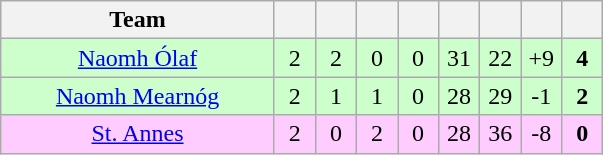<table class="wikitable" style="text-align:center">
<tr>
<th style="width:175px;">Team</th>
<th width="20"></th>
<th width="20"></th>
<th width="20"></th>
<th width="20"></th>
<th width="20"></th>
<th width="20"></th>
<th width="20"></th>
<th width="20"></th>
</tr>
<tr style="background:#cfc;">
<td><a href='#'>Naomh Ólaf</a></td>
<td>2</td>
<td>2</td>
<td>0</td>
<td>0</td>
<td>31</td>
<td>22</td>
<td>+9</td>
<td><strong>4</strong></td>
</tr>
<tr style="background:#cfc;">
<td><a href='#'>Naomh Mearnóg</a></td>
<td>2</td>
<td>1</td>
<td>1</td>
<td>0</td>
<td>28</td>
<td>29</td>
<td>-1</td>
<td><strong>2</strong></td>
</tr>
<tr style="background:#fcf;">
<td><a href='#'>St. Annes</a></td>
<td>2</td>
<td>0</td>
<td>2</td>
<td>0</td>
<td>28</td>
<td>36</td>
<td>-8</td>
<td><strong>0</strong></td>
</tr>
</table>
